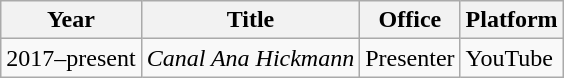<table class="wikitable">
<tr>
<th>Year</th>
<th>Title</th>
<th>Office</th>
<th>Platform</th>
</tr>
<tr>
<td>2017–present</td>
<td><em>Canal Ana Hickmann</em></td>
<td>Presenter</td>
<td>YouTube</td>
</tr>
</table>
